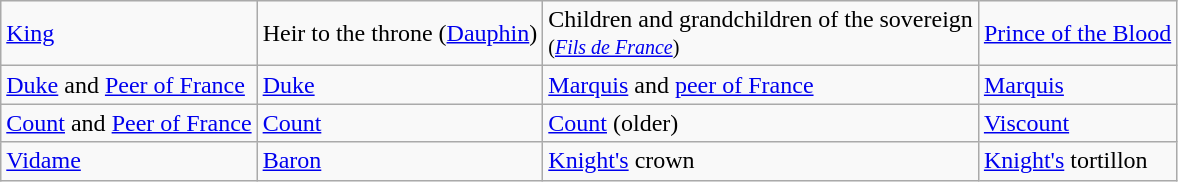<table class="wikitable">
<tr>
<td> <a href='#'>King</a></td>
<td> Heir to the throne (<a href='#'>Dauphin</a>)</td>
<td> Children and grandchildren of the sovereign <small><br>(<em><a href='#'>Fils de France</a></em>)</small></td>
<td> <a href='#'>Prince of the Blood</a></td>
</tr>
<tr>
<td> <a href='#'>Duke</a> and <a href='#'>Peer of France</a></td>
<td> <a href='#'>Duke</a></td>
<td> <a href='#'>Marquis</a> and <a href='#'>peer of France</a></td>
<td> <a href='#'>Marquis</a></td>
</tr>
<tr>
<td> <a href='#'>Count</a> and <a href='#'>Peer of France</a></td>
<td> <a href='#'>Count</a></td>
<td> <a href='#'>Count</a> (older)</td>
<td> <a href='#'>Viscount</a></td>
</tr>
<tr>
<td> <a href='#'>Vidame</a></td>
<td> <a href='#'>Baron</a></td>
<td> <a href='#'>Knight's</a> crown</td>
<td> <a href='#'>Knight's</a> tortillon</td>
</tr>
</table>
